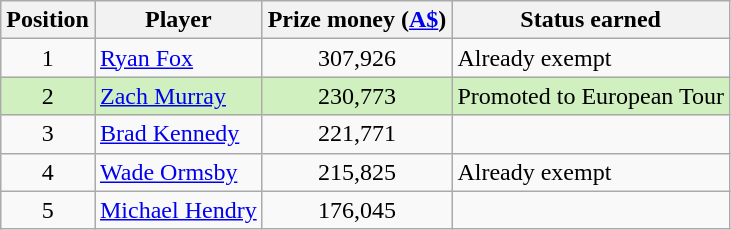<table class="wikitable">
<tr>
<th>Position</th>
<th>Player</th>
<th>Prize money (<a href='#'>A$</a>)</th>
<th>Status earned</th>
</tr>
<tr>
<td align=center>1</td>
<td> <a href='#'>Ryan Fox</a></td>
<td align=center>307,926</td>
<td>Already exempt</td>
</tr>
<tr style="background:#D0F0C0;">
<td align=center>2</td>
<td> <a href='#'>Zach Murray</a></td>
<td align=center>230,773</td>
<td>Promoted to European Tour</td>
</tr>
<tr>
<td align=center>3</td>
<td> <a href='#'>Brad Kennedy</a></td>
<td align=center>221,771</td>
<td></td>
</tr>
<tr>
<td align=center>4</td>
<td> <a href='#'>Wade Ormsby</a></td>
<td align=center>215,825</td>
<td>Already exempt</td>
</tr>
<tr>
<td align=center>5</td>
<td> <a href='#'>Michael Hendry</a></td>
<td align=center>176,045</td>
<td></td>
</tr>
</table>
